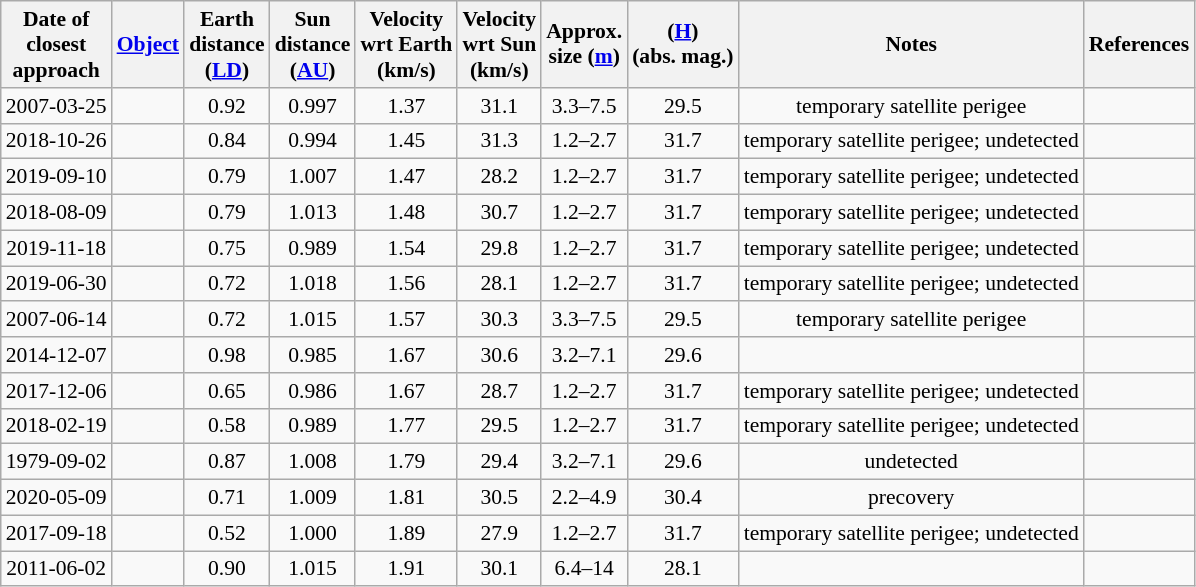<table class="wikitable sortable" style="text-align: center; font-size: 0.9em;">
<tr>
<th>Date of<br>closest<br>approach</th>
<th><a href='#'>Object</a></th>
<th>Earth<br>distance<br>(<a href='#'>LD</a>)</th>
<th>Sun<br>distance<br>(<a href='#'>AU</a>)</th>
<th>Velocity<br>wrt Earth<br>(km/s)</th>
<th>Velocity<br>wrt Sun<br>(km/s)</th>
<th data-sort-type="number">Approx.<br>size (<a href='#'>m</a>)</th>
<th>(<a href='#'>H</a>)<br>(abs. mag.)</th>
<th>Notes</th>
<th>References</th>
</tr>
<tr>
<td>2007-03-25</td>
<td></td>
<td>0.92</td>
<td>0.997</td>
<td>1.37</td>
<td>31.1</td>
<td>3.3–7.5</td>
<td>29.5</td>
<td>temporary satellite perigee</td>
<td><small> </small></td>
</tr>
<tr>
<td>2018-10-26</td>
<td></td>
<td>0.84</td>
<td>0.994</td>
<td>1.45</td>
<td>31.3</td>
<td>1.2–2.7</td>
<td>31.7</td>
<td>temporary satellite perigee; undetected</td>
<td><small> </small></td>
</tr>
<tr>
<td>2019-09-10</td>
<td></td>
<td>0.79</td>
<td>1.007</td>
<td>1.47</td>
<td>28.2</td>
<td>1.2–2.7</td>
<td>31.7</td>
<td>temporary satellite perigee; undetected</td>
<td><small> </small></td>
</tr>
<tr>
<td>2018-08-09</td>
<td></td>
<td>0.79</td>
<td>1.013</td>
<td>1.48</td>
<td>30.7</td>
<td>1.2–2.7</td>
<td>31.7</td>
<td>temporary satellite perigee; undetected</td>
<td><small> </small></td>
</tr>
<tr>
<td>2019-11-18</td>
<td></td>
<td>0.75</td>
<td>0.989</td>
<td>1.54</td>
<td>29.8</td>
<td>1.2–2.7</td>
<td>31.7</td>
<td>temporary satellite perigee; undetected</td>
<td><small> </small></td>
</tr>
<tr>
<td>2019-06-30</td>
<td></td>
<td>0.72</td>
<td>1.018</td>
<td>1.56</td>
<td>28.1</td>
<td>1.2–2.7</td>
<td>31.7</td>
<td>temporary satellite perigee; undetected</td>
<td><small> </small></td>
</tr>
<tr>
<td>2007-06-14</td>
<td></td>
<td>0.72</td>
<td>1.015</td>
<td>1.57</td>
<td>30.3</td>
<td>3.3–7.5</td>
<td>29.5</td>
<td>temporary satellite perigee</td>
<td><small> </small></td>
</tr>
<tr>
<td>2014-12-07</td>
<td></td>
<td>0.98</td>
<td>0.985</td>
<td>1.67</td>
<td>30.6</td>
<td>3.2–7.1</td>
<td>29.6</td>
<td></td>
<td><small> </small></td>
</tr>
<tr>
<td>2017-12-06</td>
<td></td>
<td>0.65</td>
<td>0.986</td>
<td>1.67</td>
<td>28.7</td>
<td>1.2–2.7</td>
<td>31.7</td>
<td>temporary satellite perigee; undetected</td>
<td><small> </small></td>
</tr>
<tr>
<td>2018-02-19</td>
<td></td>
<td>0.58</td>
<td>0.989</td>
<td>1.77</td>
<td>29.5</td>
<td>1.2–2.7</td>
<td>31.7</td>
<td>temporary satellite perigee; undetected</td>
<td><small> </small></td>
</tr>
<tr>
<td>1979-09-02</td>
<td></td>
<td>0.87</td>
<td>1.008</td>
<td>1.79</td>
<td>29.4</td>
<td>3.2–7.1</td>
<td>29.6</td>
<td>undetected</td>
<td><small> </small></td>
</tr>
<tr>
<td>2020-05-09</td>
<td></td>
<td>0.71</td>
<td>1.009</td>
<td>1.81</td>
<td>30.5</td>
<td>2.2–4.9</td>
<td>30.4</td>
<td>precovery</td>
<td><small> </small></td>
</tr>
<tr>
<td>2017-09-18</td>
<td></td>
<td>0.52</td>
<td>1.000</td>
<td>1.89</td>
<td>27.9</td>
<td>1.2–2.7</td>
<td>31.7</td>
<td>temporary satellite perigee; undetected</td>
<td><small> </small></td>
</tr>
<tr>
<td>2011-06-02</td>
<td></td>
<td>0.90</td>
<td>1.015</td>
<td>1.91</td>
<td>30.1</td>
<td>6.4–14</td>
<td>28.1</td>
<td></td>
<td><small> </small></td>
</tr>
</table>
